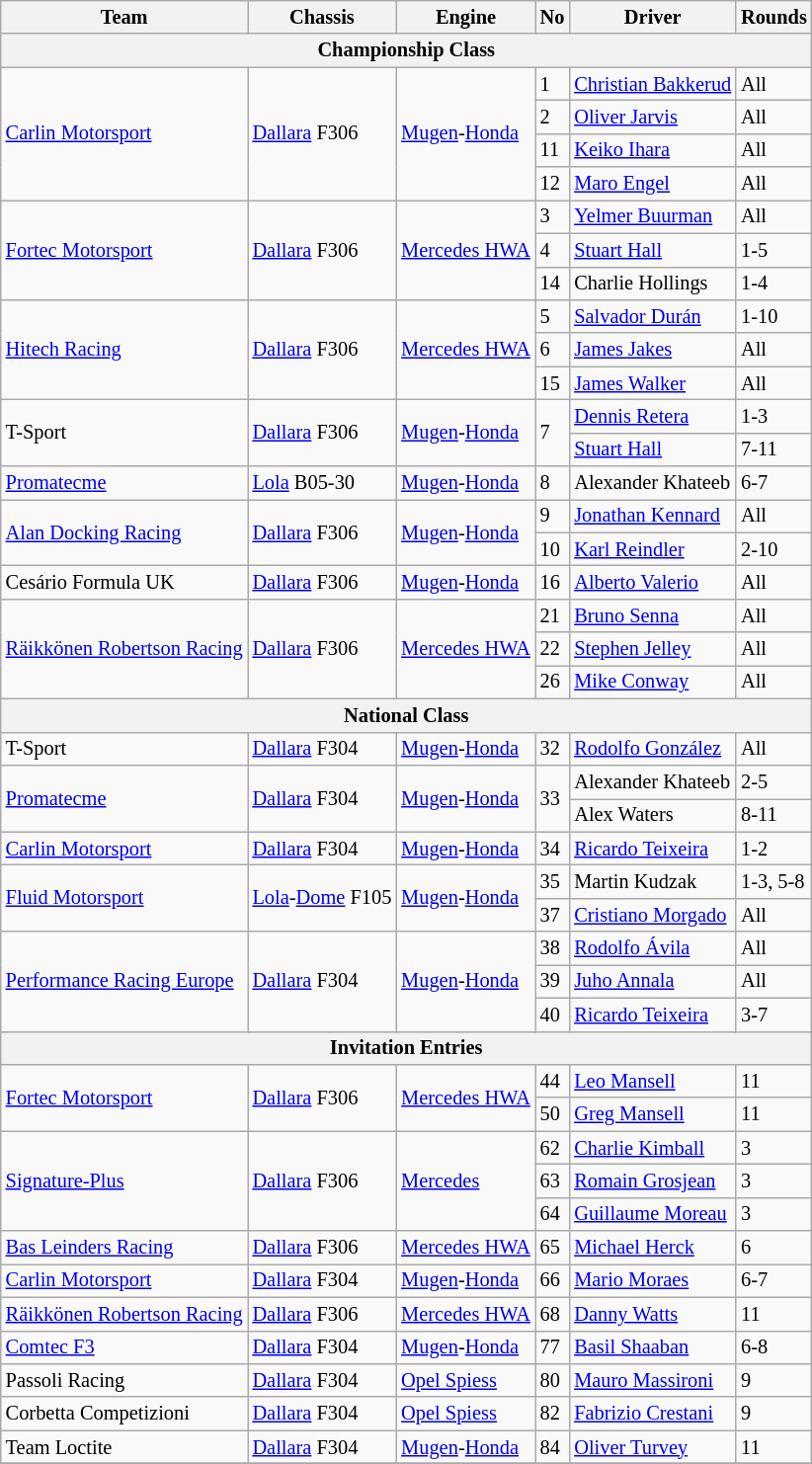<table class="wikitable" style="font-size: 85%;">
<tr>
<th>Team</th>
<th>Chassis</th>
<th>Engine</th>
<th>No</th>
<th>Driver</th>
<th>Rounds</th>
</tr>
<tr>
<th colspan=6>Championship Class</th>
</tr>
<tr>
<td rowspan=4> <a href='#'>Carlin Motorsport</a></td>
<td rowspan=4><a href='#'>Dallara</a> F306</td>
<td rowspan=4><a href='#'>Mugen</a>-<a href='#'>Honda</a></td>
<td>1</td>
<td> <a href='#'>Christian Bakkerud</a></td>
<td>All</td>
</tr>
<tr>
<td>2</td>
<td> <a href='#'>Oliver Jarvis</a></td>
<td>All</td>
</tr>
<tr>
<td>11</td>
<td> <a href='#'>Keiko Ihara</a></td>
<td>All</td>
</tr>
<tr>
<td>12</td>
<td> <a href='#'>Maro Engel</a></td>
<td>All</td>
</tr>
<tr>
<td rowspan=3> <a href='#'>Fortec Motorsport</a></td>
<td rowspan=3><a href='#'>Dallara</a> F306</td>
<td rowspan=3><a href='#'>Mercedes HWA</a></td>
<td>3</td>
<td> <a href='#'>Yelmer Buurman</a></td>
<td>All</td>
</tr>
<tr>
<td>4</td>
<td> <a href='#'>Stuart Hall</a></td>
<td>1-5</td>
</tr>
<tr>
<td>14</td>
<td> Charlie Hollings</td>
<td>1-4</td>
</tr>
<tr>
<td rowspan=3> <a href='#'>Hitech Racing</a></td>
<td rowspan=3><a href='#'>Dallara</a> F306</td>
<td rowspan=3><a href='#'>Mercedes HWA</a></td>
<td>5</td>
<td> <a href='#'>Salvador Durán</a></td>
<td>1-10</td>
</tr>
<tr>
<td>6</td>
<td> <a href='#'>James Jakes</a></td>
<td>All</td>
</tr>
<tr>
<td>15</td>
<td> <a href='#'>James Walker</a></td>
<td>All</td>
</tr>
<tr>
<td rowspan=2> T-Sport</td>
<td rowspan=2><a href='#'>Dallara</a> F306</td>
<td rowspan=2><a href='#'>Mugen</a>-<a href='#'>Honda</a></td>
<td rowspan=2>7</td>
<td> <a href='#'>Dennis Retera</a></td>
<td>1-3</td>
</tr>
<tr>
<td> <a href='#'>Stuart Hall</a></td>
<td>7-11</td>
</tr>
<tr>
<td> <a href='#'>Promatecme</a></td>
<td><a href='#'>Lola</a> B05-30</td>
<td><a href='#'>Mugen</a>-<a href='#'>Honda</a></td>
<td>8</td>
<td> Alexander Khateeb</td>
<td>6-7</td>
</tr>
<tr>
<td rowspan=2> <a href='#'>Alan Docking Racing</a></td>
<td rowspan=2><a href='#'>Dallara</a> F306</td>
<td rowspan=2><a href='#'>Mugen</a>-<a href='#'>Honda</a></td>
<td>9</td>
<td> <a href='#'>Jonathan Kennard</a></td>
<td>All</td>
</tr>
<tr>
<td>10</td>
<td> <a href='#'>Karl Reindler</a></td>
<td>2-10</td>
</tr>
<tr>
<td> Cesário Formula UK</td>
<td><a href='#'>Dallara</a> F306</td>
<td><a href='#'>Mugen</a>-<a href='#'>Honda</a></td>
<td>16</td>
<td> <a href='#'>Alberto Valerio</a></td>
<td>All</td>
</tr>
<tr>
<td rowspan=3 nowrap> <a href='#'>Räikkönen Robertson Racing</a></td>
<td rowspan=3><a href='#'>Dallara</a> F306</td>
<td rowspan=3><a href='#'>Mercedes HWA</a></td>
<td>21</td>
<td> <a href='#'>Bruno Senna</a></td>
<td>All</td>
</tr>
<tr>
<td>22</td>
<td> <a href='#'>Stephen Jelley</a></td>
<td>All</td>
</tr>
<tr>
<td>26</td>
<td> <a href='#'>Mike Conway</a></td>
<td>All</td>
</tr>
<tr>
<th colspan=6>National Class</th>
</tr>
<tr>
<td> T-Sport</td>
<td><a href='#'>Dallara</a> F304</td>
<td><a href='#'>Mugen</a>-<a href='#'>Honda</a></td>
<td>32</td>
<td> <a href='#'>Rodolfo González</a></td>
<td>All</td>
</tr>
<tr>
<td rowspan=2> <a href='#'>Promatecme</a></td>
<td rowspan=2><a href='#'>Dallara</a> F304</td>
<td rowspan=2><a href='#'>Mugen</a>-<a href='#'>Honda</a></td>
<td rowspan=2>33</td>
<td nowrap> Alexander Khateeb</td>
<td>2-5</td>
</tr>
<tr>
<td> Alex Waters</td>
<td>8-11</td>
</tr>
<tr>
<td> <a href='#'>Carlin Motorsport</a></td>
<td><a href='#'>Dallara</a> F304</td>
<td><a href='#'>Mugen</a>-<a href='#'>Honda</a></td>
<td>34</td>
<td> <a href='#'>Ricardo Teixeira</a></td>
<td>1-2</td>
</tr>
<tr>
<td rowspan=2> <a href='#'>Fluid Motorsport</a></td>
<td rowspan=2 nowrap><a href='#'>Lola</a>-<a href='#'>Dome</a> F105</td>
<td rowspan=2><a href='#'>Mugen</a>-<a href='#'>Honda</a></td>
<td>35</td>
<td> Martin Kudzak</td>
<td>1-3, 5-8</td>
</tr>
<tr>
<td>37</td>
<td> <a href='#'>Cristiano Morgado</a></td>
<td>All</td>
</tr>
<tr>
<td rowspan=3> <a href='#'>Performance Racing Europe</a></td>
<td rowspan=3><a href='#'>Dallara</a> F304</td>
<td rowspan=3><a href='#'>Mugen</a>-<a href='#'>Honda</a></td>
<td>38</td>
<td> <a href='#'>Rodolfo Ávila</a></td>
<td>All</td>
</tr>
<tr>
<td>39</td>
<td> <a href='#'>Juho Annala</a></td>
<td>All</td>
</tr>
<tr>
<td>40</td>
<td> <a href='#'>Ricardo Teixeira</a></td>
<td>3-7</td>
</tr>
<tr>
<th colspan=6>Invitation Entries</th>
</tr>
<tr>
<td rowspan=2> <a href='#'>Fortec Motorsport</a></td>
<td rowspan=2><a href='#'>Dallara</a> F306</td>
<td rowspan=2><a href='#'>Mercedes HWA</a></td>
<td>44</td>
<td> <a href='#'>Leo Mansell</a></td>
<td>11</td>
</tr>
<tr>
<td>50</td>
<td> <a href='#'>Greg Mansell</a></td>
<td>11</td>
</tr>
<tr>
<td rowspan=3> <a href='#'>Signature-Plus</a></td>
<td rowspan=3><a href='#'>Dallara</a> F306</td>
<td rowspan=3><a href='#'>Mercedes</a></td>
<td>62</td>
<td> <a href='#'>Charlie Kimball</a></td>
<td>3</td>
</tr>
<tr>
<td>63</td>
<td> <a href='#'>Romain Grosjean</a></td>
<td>3</td>
</tr>
<tr>
<td>64</td>
<td> <a href='#'>Guillaume Moreau</a></td>
<td>3</td>
</tr>
<tr>
<td> <a href='#'>Bas Leinders Racing</a></td>
<td><a href='#'>Dallara</a> F306</td>
<td><a href='#'>Mercedes HWA</a></td>
<td>65</td>
<td> <a href='#'>Michael Herck</a></td>
<td>6</td>
</tr>
<tr>
<td> <a href='#'>Carlin Motorsport</a></td>
<td><a href='#'>Dallara</a> F304</td>
<td><a href='#'>Mugen</a>-<a href='#'>Honda</a></td>
<td>66</td>
<td> <a href='#'>Mario Moraes</a></td>
<td>6-7</td>
</tr>
<tr>
<td> <a href='#'>Räikkönen Robertson Racing</a></td>
<td><a href='#'>Dallara</a> F306</td>
<td><a href='#'>Mercedes HWA</a></td>
<td>68</td>
<td> <a href='#'>Danny Watts</a></td>
<td>11</td>
</tr>
<tr>
<td> <a href='#'>Comtec F3</a></td>
<td><a href='#'>Dallara</a> F304</td>
<td><a href='#'>Mugen</a>-<a href='#'>Honda</a></td>
<td>77</td>
<td> <a href='#'>Basil Shaaban</a></td>
<td>6-8</td>
</tr>
<tr>
<td> Passoli Racing</td>
<td><a href='#'>Dallara</a> F304</td>
<td><a href='#'>Opel Spiess</a></td>
<td>80</td>
<td> <a href='#'>Mauro Massironi</a></td>
<td>9</td>
</tr>
<tr>
<td> Corbetta Competizioni</td>
<td><a href='#'>Dallara</a> F304</td>
<td><a href='#'>Opel Spiess</a></td>
<td>82</td>
<td> <a href='#'>Fabrizio Crestani</a></td>
<td>9</td>
</tr>
<tr>
<td> Team Loctite</td>
<td><a href='#'>Dallara</a> F304</td>
<td><a href='#'>Mugen</a>-<a href='#'>Honda</a></td>
<td>84</td>
<td> <a href='#'>Oliver Turvey</a></td>
<td>11</td>
</tr>
<tr>
</tr>
</table>
